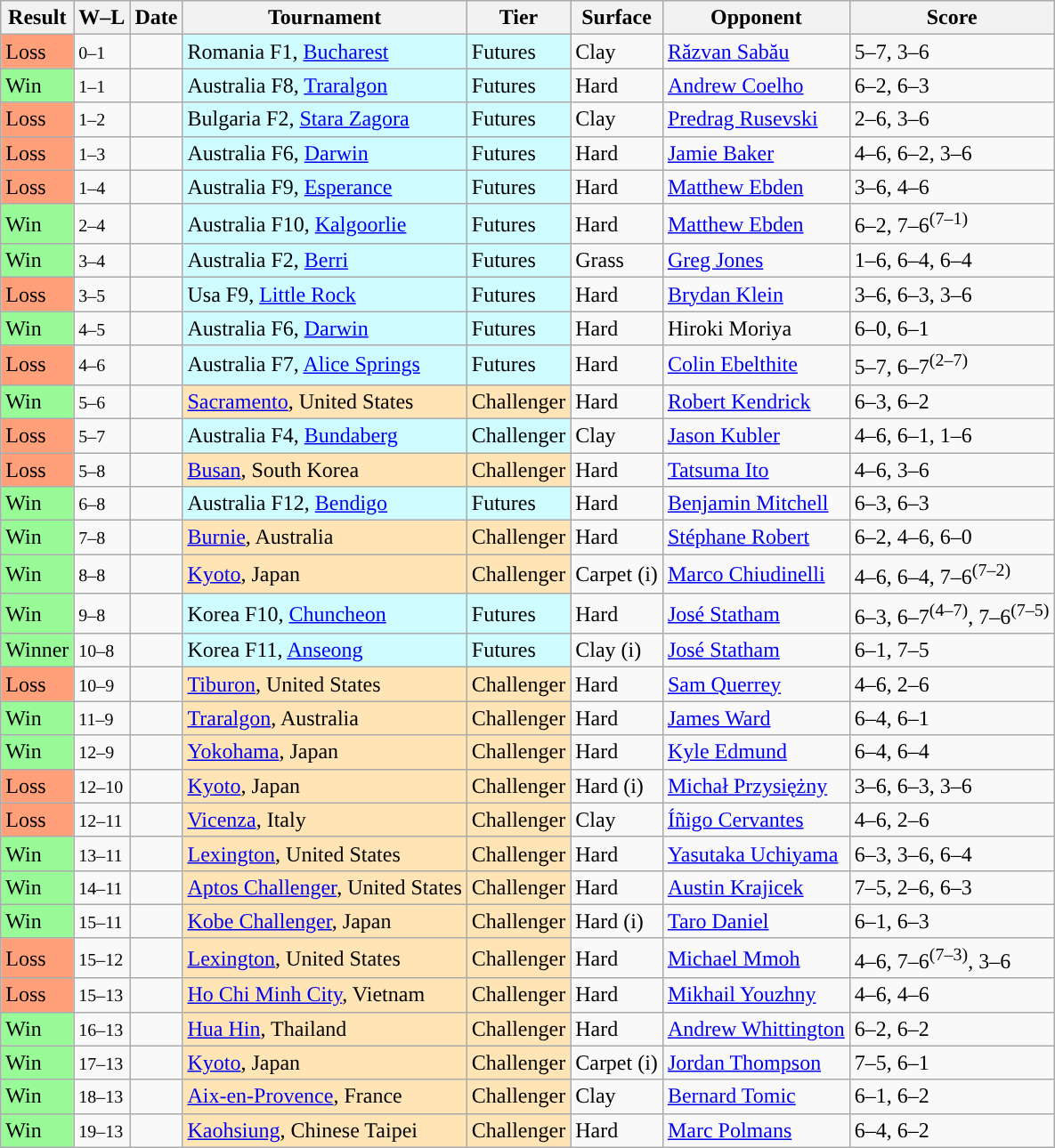<table class="sortable wikitable">
<tr>
<th>Result</th>
<th class="unsortable">W–L</th>
<th>Date</th>
<th>Tournament</th>
<th>Tier</th>
<th>Surface</th>
<th>Opponent</th>
<th class="unsortable">Score</th>
</tr>
<tr>
<td bgcolor=FFA07A>Loss</td>
<td><small>0–1</small></td>
<td></td>
<td style="background:#cffcff;">Romania F1, <a href='#'>Bucharest</a></td>
<td style="background:#cffcff;">Futures</td>
<td>Clay</td>
<td> <a href='#'>Răzvan Sabău</a></td>
<td>5–7, 3–6</td>
</tr>
<tr>
<td bgcolor=98fb98>Win</td>
<td><small>1–1</small></td>
<td></td>
<td style="background:#cffcff;">Australia F8, <a href='#'>Traralgon</a></td>
<td style="background:#cffcff;">Futures</td>
<td>Hard</td>
<td> <a href='#'>Andrew Coelho</a></td>
<td>6–2, 6–3</td>
</tr>
<tr>
<td bgcolor=FFA07A>Loss</td>
<td><small>1–2</small></td>
<td></td>
<td style="background:#cffcff;">Bulgaria F2, <a href='#'>Stara Zagora</a></td>
<td style="background:#cffcff;">Futures</td>
<td>Clay</td>
<td> <a href='#'>Predrag Rusevski</a></td>
<td>2–6, 3–6</td>
</tr>
<tr>
<td bgcolor=FFA07A>Loss</td>
<td><small>1–3</small></td>
<td></td>
<td style="background:#cffcff;">Australia F6, <a href='#'>Darwin</a></td>
<td style="background:#cffcff;">Futures</td>
<td>Hard</td>
<td> <a href='#'>Jamie Baker</a></td>
<td>4–6, 6–2, 3–6</td>
</tr>
<tr>
<td bgcolor=FFA07A>Loss</td>
<td><small>1–4</small></td>
<td></td>
<td style="background:#cffcff;">Australia F9, <a href='#'>Esperance</a></td>
<td style="background:#cffcff;">Futures</td>
<td>Hard</td>
<td> <a href='#'>Matthew Ebden</a></td>
<td>3–6, 4–6</td>
</tr>
<tr>
<td bgcolor=98fb98>Win</td>
<td><small>2–4</small></td>
<td></td>
<td style="background:#cffcff;">Australia F10, <a href='#'>Kalgoorlie</a></td>
<td style="background:#cffcff;">Futures</td>
<td>Hard</td>
<td> <a href='#'>Matthew Ebden</a></td>
<td>6–2, 7–6<sup>(7–1)</sup></td>
</tr>
<tr>
<td bgcolor=98fb98>Win</td>
<td><small>3–4</small></td>
<td></td>
<td style="background:#cffcff;">Australia F2, <a href='#'>Berri</a></td>
<td style="background:#cffcff;">Futures</td>
<td>Grass</td>
<td> <a href='#'>Greg Jones</a></td>
<td>1–6, 6–4, 6–4</td>
</tr>
<tr>
<td bgcolor=FFA07A>Loss</td>
<td><small>3–5</small></td>
<td></td>
<td style="background:#cffcff;">Usa F9, <a href='#'>Little Rock</a></td>
<td style="background:#cffcff;">Futures</td>
<td>Hard</td>
<td> <a href='#'>Brydan Klein</a></td>
<td>3–6, 6–3, 3–6</td>
</tr>
<tr>
<td bgcolor=98fb98>Win</td>
<td><small>4–5</small></td>
<td></td>
<td style="background:#cffcff;">Australia F6, <a href='#'>Darwin</a></td>
<td style="background:#cffcff;">Futures</td>
<td>Hard</td>
<td> Hiroki Moriya</td>
<td>6–0, 6–1</td>
</tr>
<tr>
<td bgcolor=FFA07A>Loss</td>
<td><small>4–6</small></td>
<td></td>
<td style="background:#cffcff;">Australia F7, <a href='#'>Alice Springs</a></td>
<td style="background:#cffcff;">Futures</td>
<td>Hard</td>
<td> <a href='#'>Colin Ebelthite</a></td>
<td>5–7, 6–7<sup>(2–7)</sup></td>
</tr>
<tr>
<td bgcolor=98fb98>Win</td>
<td><small>5–6</small></td>
<td><a href='#'></a></td>
<td style="background:moccasin;"><a href='#'>Sacramento</a>, United States</td>
<td style="background:moccasin;">Challenger</td>
<td>Hard</td>
<td> <a href='#'>Robert Kendrick</a></td>
<td>6–3, 6–2</td>
</tr>
<tr>
<td bgcolor=FFA07A>Loss</td>
<td><small>5–7</small></td>
<td></td>
<td style="background:#cffcff;">Australia F4, <a href='#'>Bundaberg</a></td>
<td style="background:#cffcff;">Challenger</td>
<td>Clay</td>
<td> <a href='#'>Jason Kubler</a></td>
<td>4–6, 6–1, 1–6</td>
</tr>
<tr>
<td bgcolor=FFA07A>Loss</td>
<td><small>5–8</small></td>
<td><a href='#'></a></td>
<td style=background:moccasin;"><a href='#'>Busan</a>, South Korea</td>
<td style=background:moccasin;">Challenger</td>
<td>Hard</td>
<td> <a href='#'>Tatsuma Ito</a></td>
<td>4–6, 3–6</td>
</tr>
<tr>
<td bgcolor=98fb98>Win</td>
<td><small>6–8</small></td>
<td></td>
<td style="background:#cffcff;">Australia F12, <a href='#'>Bendigo</a></td>
<td style="background:#cffcff;">Futures</td>
<td>Hard</td>
<td> <a href='#'>Benjamin Mitchell</a></td>
<td>6–3, 6–3</td>
</tr>
<tr>
<td bgcolor=98fb98>Win</td>
<td><small>7–8</small></td>
<td><a href='#'></a></td>
<td style="background:moccasin;"><a href='#'>Burnie</a>, Australia</td>
<td style="background:moccasin;">Challenger</td>
<td>Hard</td>
<td> <a href='#'>Stéphane Robert</a></td>
<td>6–2, 4–6, 6–0</td>
</tr>
<tr>
<td bgcolor=98fb98>Win</td>
<td><small>8–8</small></td>
<td><a href='#'></a></td>
<td style="background:moccasin;"><a href='#'>Kyoto</a>, Japan</td>
<td style="background:moccasin;">Challenger</td>
<td>Carpet (i)</td>
<td> <a href='#'>Marco Chiudinelli</a></td>
<td>4–6, 6–4, 7–6<sup>(7–2)</sup></td>
</tr>
<tr>
<td bgcolor=98fb98>Win</td>
<td><small>9–8</small></td>
<td></td>
<td style="background:#cffcff;">Korea F10, <a href='#'>Chuncheon</a></td>
<td style="background:#cffcff;">Futures</td>
<td>Hard</td>
<td> <a href='#'>José Statham</a></td>
<td>6–3, 6–7<sup>(4–7)</sup>, 7–6<sup>(7–5)</sup></td>
</tr>
<tr>
<td bgcolor=98fb98>Winner</td>
<td><small>10–8</small></td>
<td></td>
<td style="background:#cffcff;">Korea F11, <a href='#'>Anseong</a></td>
<td style="background:#cffcff;">Futures</td>
<td>Clay (i)</td>
<td> <a href='#'>José Statham</a></td>
<td>6–1, 7–5</td>
</tr>
<tr>
<td bgcolor=FFA07A>Loss</td>
<td><small>10–9</small></td>
<td><a href='#'></a></td>
<td style="background:moccasin;"><a href='#'>Tiburon</a>, United States</td>
<td style="background:moccasin;">Challenger</td>
<td>Hard</td>
<td> <a href='#'>Sam Querrey</a></td>
<td>4–6, 2–6</td>
</tr>
<tr>
<td bgcolor=98fb98>Win</td>
<td><small>11–9</small></td>
<td><a href='#'></a></td>
<td style="background:moccasin;"><a href='#'>Traralgon</a>, Australia</td>
<td style="background:moccasin;">Challenger</td>
<td>Hard</td>
<td> <a href='#'>James Ward</a></td>
<td>6–4, 6–1</td>
</tr>
<tr>
<td bgcolor=98fb98>Win</td>
<td><small>12–9</small></td>
<td><a href='#'></a></td>
<td style="background:moccasin;"><a href='#'>Yokohama</a>, Japan</td>
<td style="background:moccasin;">Challenger</td>
<td>Hard</td>
<td> <a href='#'>Kyle Edmund</a></td>
<td>6–4, 6–4</td>
</tr>
<tr>
<td bgcolor=FFA07A>Loss</td>
<td><small>12–10</small></td>
<td><a href='#'></a></td>
<td style="background:moccasin;"><a href='#'>Kyoto</a>, Japan</td>
<td style="background:moccasin;">Challenger</td>
<td>Hard (i)</td>
<td> <a href='#'>Michał Przysiężny</a></td>
<td>3–6, 6–3, 3–6</td>
</tr>
<tr>
<td bgcolor=FFA07A>Loss</td>
<td><small>12–11</small></td>
<td><a href='#'></a></td>
<td style="background:moccasin;"><a href='#'>Vicenza</a>, Italy</td>
<td style="background:moccasin;">Challenger</td>
<td>Clay</td>
<td> <a href='#'>Íñigo Cervantes</a></td>
<td>4–6, 2–6</td>
</tr>
<tr>
<td bgcolor=98fb98>Win</td>
<td><small>13–11</small></td>
<td><a href='#'></a></td>
<td style="background:moccasin;"><a href='#'>Lexington</a>, United States</td>
<td style="background:moccasin;">Challenger</td>
<td>Hard</td>
<td> <a href='#'>Yasutaka Uchiyama</a></td>
<td>6–3, 3–6, 6–4</td>
</tr>
<tr>
<td bgcolor=98fb98>Win</td>
<td><small>14–11</small></td>
<td><a href='#'></a></td>
<td style="background:moccasin;"><a href='#'>Aptos Challenger</a>, United States</td>
<td style="background:moccasin;">Challenger</td>
<td>Hard</td>
<td> <a href='#'>Austin Krajicek</a></td>
<td>7–5, 2–6, 6–3</td>
</tr>
<tr>
<td bgcolor=98fb98>Win</td>
<td><small>15–11</small></td>
<td><a href='#'></a></td>
<td style="background:moccasin;"><a href='#'>Kobe Challenger</a>, Japan</td>
<td style="background:moccasin;">Challenger</td>
<td>Hard (i)</td>
<td> <a href='#'>Taro Daniel</a></td>
<td>6–1, 6–3</td>
</tr>
<tr>
<td bgcolor=FFA07A>Loss</td>
<td><small>15–12</small></td>
<td><a href='#'></a></td>
<td style="background:moccasin;"><a href='#'>Lexington</a>, United States</td>
<td style="background:moccasin;">Challenger</td>
<td>Hard</td>
<td> <a href='#'>Michael Mmoh</a></td>
<td>4–6, 7–6<sup>(7–3)</sup>, 3–6</td>
</tr>
<tr>
<td bgcolor=FFA07A>Loss</td>
<td><small>15–13</small></td>
<td><a href='#'></a></td>
<td style="background:moccasin;"><a href='#'>Ho Chi Minh City</a>, Vietnam</td>
<td style="background:moccasin;">Challenger</td>
<td>Hard</td>
<td> <a href='#'>Mikhail Youzhny</a></td>
<td>4–6, 4–6</td>
</tr>
<tr>
<td bgcolor=98fb98>Win</td>
<td><small>16–13</small></td>
<td><a href='#'></a></td>
<td style="background:moccasin;"><a href='#'>Hua Hin</a>, Thailand</td>
<td style="background:moccasin;">Challenger</td>
<td>Hard</td>
<td> <a href='#'>Andrew Whittington</a></td>
<td>6–2, 6–2</td>
</tr>
<tr>
<td bgcolor=98fb98>Win</td>
<td><small>17–13</small></td>
<td><a href='#'></a></td>
<td style="background:moccasin;"><a href='#'>Kyoto</a>, Japan</td>
<td style="background:moccasin;">Challenger</td>
<td>Carpet (i)</td>
<td> <a href='#'>Jordan Thompson</a></td>
<td>7–5, 6–1</td>
</tr>
<tr>
<td bgcolor=98fb98>Win</td>
<td><small>18–13</small></td>
<td><a href='#'></a></td>
<td style="background:moccasin;"><a href='#'>Aix-en-Provence</a>, France</td>
<td style="background:moccasin;">Challenger</td>
<td>Clay</td>
<td> <a href='#'>Bernard Tomic</a></td>
<td>6–1, 6–2</td>
</tr>
<tr>
<td bgcolor=98fb98>Win</td>
<td><small>19–13</small></td>
<td><a href='#'></a></td>
<td style="background:moccasin;"><a href='#'>Kaohsiung</a>, Chinese Taipei</td>
<td style="background:moccasin;">Challenger</td>
<td>Hard</td>
<td> <a href='#'>Marc Polmans</a></td>
<td>6–4, 6–2</td>
</tr>
</table>
